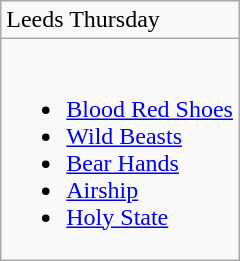<table class="wikitable">
<tr>
<td>Leeds Thursday</td>
</tr>
<tr>
<td><br><ul><li><a href='#'>Blood Red Shoes</a></li><li><a href='#'>Wild Beasts</a></li><li><a href='#'>Bear Hands</a></li><li><a href='#'>Airship</a></li><li><a href='#'>Holy State</a></li></ul></td>
</tr>
</table>
